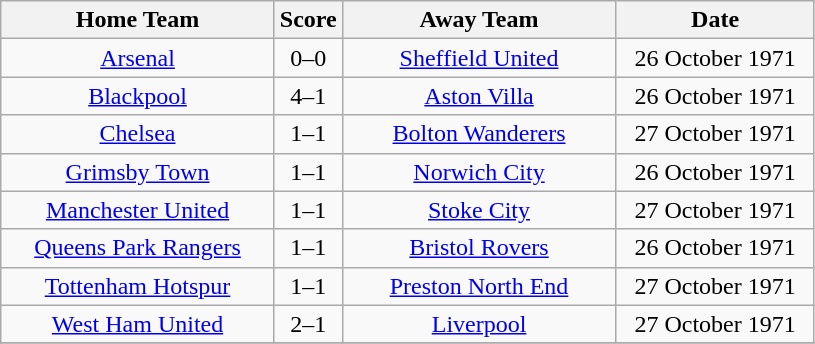<table class="wikitable" style="text-align:center;">
<tr>
<th width=175>Home Team</th>
<th width=20>Score</th>
<th width=175>Away Team</th>
<th width=125>Date</th>
</tr>
<tr>
<td><a href='#'>Arsenal</a></td>
<td>0–0</td>
<td><a href='#'>Sheffield United</a></td>
<td>26 October 1971</td>
</tr>
<tr>
<td><a href='#'>Blackpool</a></td>
<td>4–1</td>
<td><a href='#'>Aston Villa</a></td>
<td>26 October 1971</td>
</tr>
<tr>
<td><a href='#'>Chelsea</a></td>
<td>1–1</td>
<td><a href='#'>Bolton Wanderers</a></td>
<td>27 October 1971</td>
</tr>
<tr>
<td><a href='#'>Grimsby Town</a></td>
<td>1–1</td>
<td><a href='#'>Norwich City</a></td>
<td>26 October 1971</td>
</tr>
<tr>
<td><a href='#'>Manchester United</a></td>
<td>1–1</td>
<td><a href='#'>Stoke City</a></td>
<td>27 October 1971</td>
</tr>
<tr>
<td><a href='#'>Queens Park Rangers</a></td>
<td>1–1</td>
<td><a href='#'>Bristol Rovers</a></td>
<td>26 October 1971</td>
</tr>
<tr>
<td><a href='#'>Tottenham Hotspur</a></td>
<td>1–1</td>
<td><a href='#'>Preston North End</a></td>
<td>27 October 1971</td>
</tr>
<tr>
<td><a href='#'>West Ham United</a></td>
<td>2–1</td>
<td><a href='#'>Liverpool</a></td>
<td>27 October 1971</td>
</tr>
<tr>
</tr>
</table>
